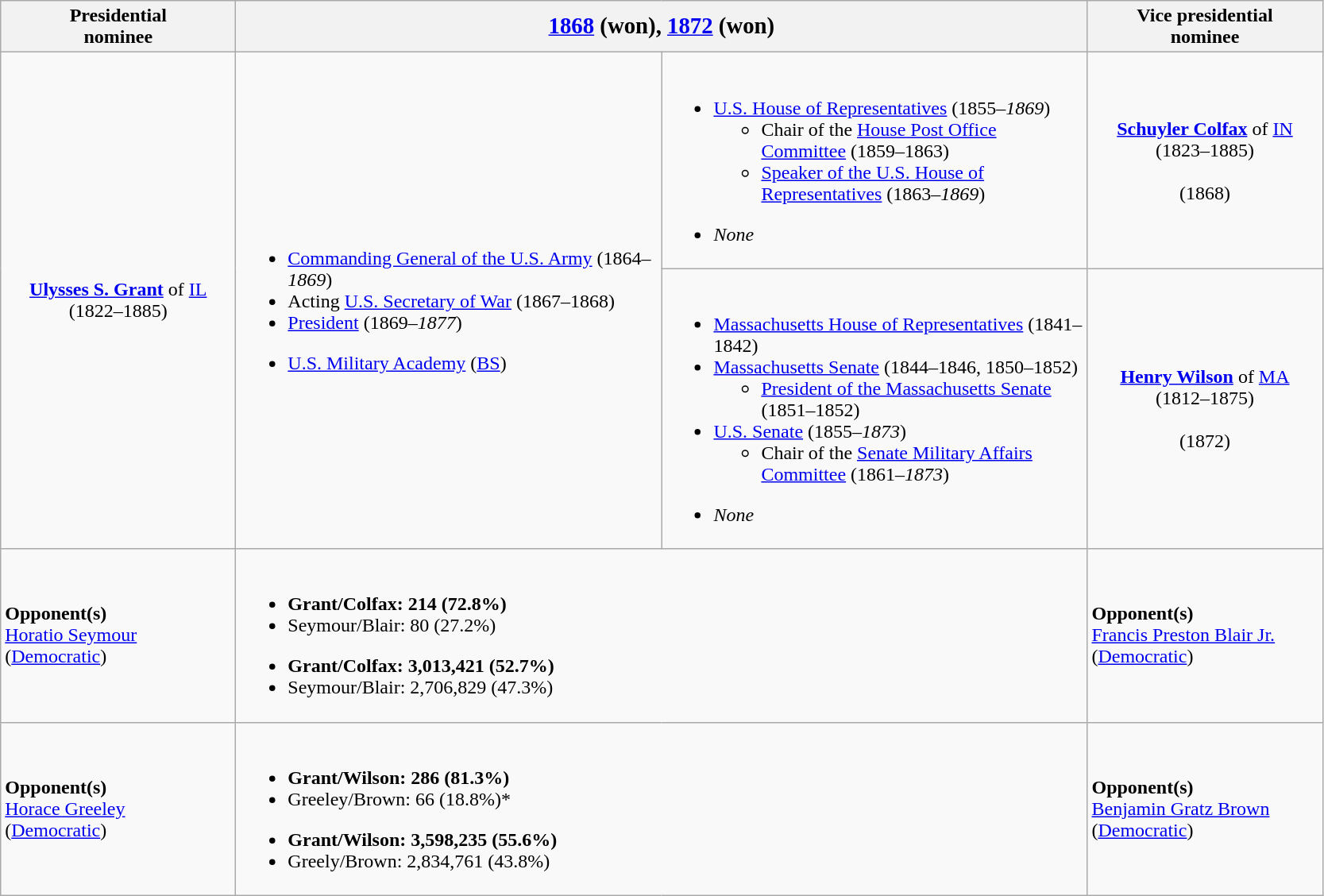<table class="wikitable">
<tr>
<th width=190>Presidential<br>nominee</th>
<th colspan=2><big><a href='#'>1868</a> (won), <a href='#'>1872</a> (won)</big></th>
<th width=190>Vice presidential<br>nominee</th>
</tr>
<tr>
<td rowspan=2 style="text-align:center;"><strong><a href='#'>Ulysses S. Grant</a></strong> of <a href='#'>IL</a><br>(1822–1885)<br></td>
<td rowspan=2 width=350><br><ul><li><a href='#'>Commanding General of the U.S. Army</a> (1864–<em>1869</em>)</li><li>Acting <a href='#'>U.S. Secretary of War</a> (1867–1868)</li><li><a href='#'>President</a> (1869–<em>1877</em>)</li></ul><ul><li><a href='#'>U.S. Military Academy</a> (<a href='#'>BS</a>)</li></ul></td>
<td width=350><br><ul><li><a href='#'>U.S. House of Representatives</a> (1855–<em>1869</em>)<ul><li>Chair of the <a href='#'>House Post Office Committee</a> (1859–1863)</li><li><a href='#'>Speaker of the U.S. House of Representatives</a> (1863–<em>1869</em>)</li></ul></li></ul><ul><li><em>None</em></li></ul></td>
<td style="text-align:center;"><strong><a href='#'>Schuyler Colfax</a></strong> of <a href='#'>IN</a><br>(1823–1885)<br><br>(1868)</td>
</tr>
<tr>
<td><br><ul><li><a href='#'>Massachusetts House of Representatives</a> (1841–1842)</li><li><a href='#'>Massachusetts Senate</a> (1844–1846, 1850–1852)<ul><li><a href='#'>President of the Massachusetts Senate</a> (1851–1852)</li></ul></li><li><a href='#'>U.S. Senate</a> (1855–<em>1873</em>)<ul><li>Chair of the <a href='#'>Senate Military Affairs Committee</a> (1861–<em>1873</em>)</li></ul></li></ul><ul><li><em>None</em></li></ul></td>
<td style="text-align:center;"><strong><a href='#'>Henry Wilson</a></strong> of <a href='#'>MA</a><br>(1812–1875)<br><br>(1872)</td>
</tr>
<tr>
<td><strong>Opponent(s)</strong><br><a href='#'>Horatio Seymour</a> (<a href='#'>Democratic</a>)</td>
<td colspan=2><br><ul><li><strong>Grant/Colfax: 214 (72.8%)</strong></li><li>Seymour/Blair: 80 (27.2%)</li></ul><ul><li><strong>Grant/Colfax: 3,013,421 (52.7%)</strong></li><li>Seymour/Blair: 2,706,829 (47.3%)</li></ul></td>
<td><strong>Opponent(s)</strong><br><a href='#'>Francis Preston Blair Jr.</a> (<a href='#'>Democratic</a>)</td>
</tr>
<tr>
<td><strong>Opponent(s)</strong><br><a href='#'>Horace Greeley</a> (<a href='#'>Democratic</a>)</td>
<td colspan=2><br><ul><li><strong>Grant/Wilson: 286 (81.3%)</strong></li><li>Greeley/Brown: 66 (18.8%)*</li></ul><ul><li><strong>Grant/Wilson: 3,598,235 (55.6%)</strong></li><li>Greely/Brown: 2,834,761 (43.8%)</li></ul></td>
<td><strong>Opponent(s)</strong><br><a href='#'>Benjamin Gratz Brown</a> (<a href='#'>Democratic</a>)</td>
</tr>
</table>
